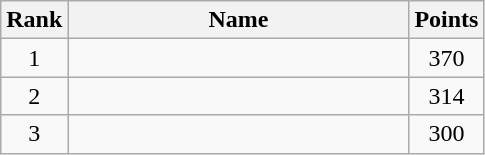<table class="wikitable" border="1" style="text-align:center">
<tr>
<th width=30>Rank</th>
<th width=220>Name</th>
<th width=25>Points</th>
</tr>
<tr>
<td>1</td>
<td align="left"></td>
<td>370</td>
</tr>
<tr>
<td>2</td>
<td align="left"></td>
<td>314</td>
</tr>
<tr>
<td>3</td>
<td align="left"></td>
<td>300</td>
</tr>
</table>
